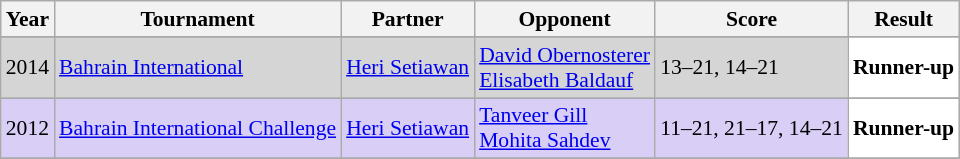<table class="sortable wikitable" style="font-size: 90%;">
<tr>
<th>Year</th>
<th>Tournament</th>
<th>Partner</th>
<th>Opponent</th>
<th>Score</th>
<th>Result</th>
</tr>
<tr>
</tr>
<tr style="background:#D5D5D5">
<td align="center">2014</td>
<td align="left"><a href='#'>Bahrain International</a></td>
<td align="left"> <a href='#'>Heri Setiawan</a></td>
<td align="left"> <a href='#'>David Obernosterer</a><br> <a href='#'>Elisabeth Baldauf</a></td>
<td align="left">13–21, 14–21</td>
<td style="text-align:left; background:white"> <strong>Runner-up</strong></td>
</tr>
<tr>
</tr>
<tr style="background:#D8CEF6">
<td align="center">2012</td>
<td align="left"><a href='#'>Bahrain International Challenge</a></td>
<td align="left"> <a href='#'>Heri Setiawan</a></td>
<td align="left"> <a href='#'>Tanveer Gill</a><br> <a href='#'>Mohita Sahdev</a></td>
<td align="left">11–21, 21–17, 14–21</td>
<td style="text-align:left; background:white"> <strong>Runner-up</strong></td>
</tr>
<tr>
</tr>
</table>
